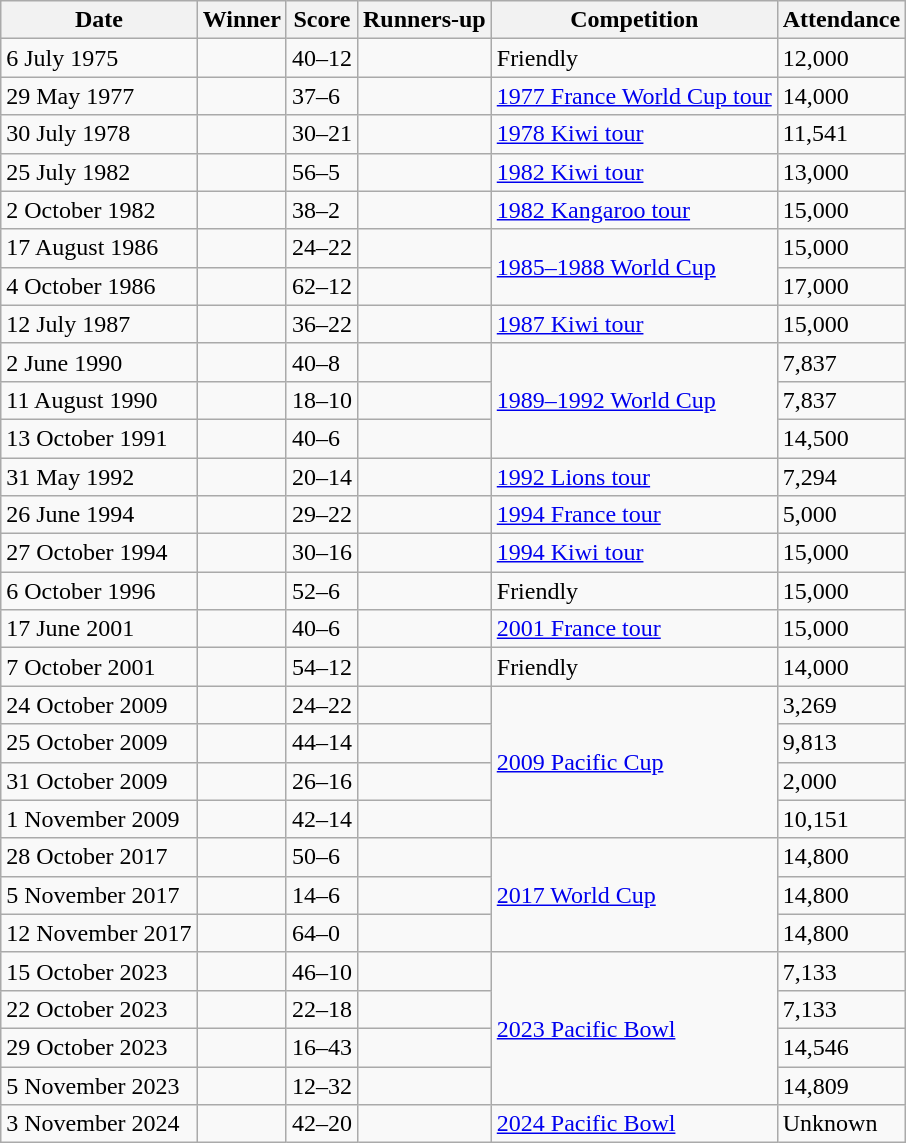<table class="wikitable">
<tr>
<th>Date</th>
<th>Winner</th>
<th>Score</th>
<th>Runners-up</th>
<th>Competition</th>
<th>Attendance</th>
</tr>
<tr>
<td>6 July 1975</td>
<td></td>
<td>40–12</td>
<td></td>
<td>Friendly</td>
<td>12,000</td>
</tr>
<tr>
<td>29 May 1977</td>
<td></td>
<td>37–6</td>
<td></td>
<td><a href='#'>1977 France World Cup tour</a></td>
<td>14,000</td>
</tr>
<tr>
<td>30 July 1978</td>
<td></td>
<td>30–21</td>
<td></td>
<td><a href='#'>1978 Kiwi tour</a></td>
<td>11,541</td>
</tr>
<tr>
<td>25 July 1982</td>
<td></td>
<td>56–5</td>
<td></td>
<td><a href='#'>1982 Kiwi tour</a></td>
<td>13,000</td>
</tr>
<tr>
<td>2 October 1982</td>
<td></td>
<td>38–2</td>
<td></td>
<td><a href='#'>1982 Kangaroo tour</a></td>
<td>15,000</td>
</tr>
<tr>
<td>17 August 1986</td>
<td></td>
<td>24–22</td>
<td></td>
<td rowspan="2"><a href='#'>1985–1988 World Cup</a></td>
<td>15,000</td>
</tr>
<tr>
<td>4 October 1986</td>
<td></td>
<td>62–12</td>
<td></td>
<td>17,000</td>
</tr>
<tr>
<td>12 July 1987</td>
<td></td>
<td>36–22</td>
<td></td>
<td><a href='#'>1987 Kiwi tour</a></td>
<td>15,000</td>
</tr>
<tr>
<td>2 June 1990</td>
<td></td>
<td>40–8</td>
<td></td>
<td rowspan="3"><a href='#'>1989–1992 World Cup</a></td>
<td>7,837</td>
</tr>
<tr>
<td>11 August 1990</td>
<td></td>
<td>18–10</td>
<td></td>
<td>7,837</td>
</tr>
<tr>
<td>13 October 1991</td>
<td></td>
<td>40–6</td>
<td></td>
<td>14,500</td>
</tr>
<tr>
<td>31 May 1992</td>
<td></td>
<td>20–14</td>
<td></td>
<td><a href='#'>1992 Lions tour</a></td>
<td>7,294</td>
</tr>
<tr>
<td>26 June 1994</td>
<td></td>
<td>29–22</td>
<td></td>
<td><a href='#'>1994 France tour</a></td>
<td>5,000</td>
</tr>
<tr>
<td>27 October 1994</td>
<td></td>
<td>30–16</td>
<td></td>
<td><a href='#'>1994 Kiwi tour</a></td>
<td>15,000</td>
</tr>
<tr>
<td>6 October 1996</td>
<td></td>
<td>52–6</td>
<td></td>
<td>Friendly</td>
<td>15,000</td>
</tr>
<tr>
<td>17 June 2001</td>
<td></td>
<td>40–6</td>
<td></td>
<td><a href='#'>2001 France tour</a></td>
<td>15,000</td>
</tr>
<tr>
<td>7 October 2001</td>
<td></td>
<td>54–12</td>
<td></td>
<td>Friendly</td>
<td>14,000</td>
</tr>
<tr>
<td>24 October 2009</td>
<td></td>
<td>24–22</td>
<td></td>
<td rowspan="4"><a href='#'>2009 Pacific Cup</a></td>
<td>3,269</td>
</tr>
<tr>
<td>25 October 2009</td>
<td></td>
<td>44–14</td>
<td></td>
<td>9,813</td>
</tr>
<tr>
<td>31 October 2009</td>
<td></td>
<td>26–16</td>
<td></td>
<td>2,000</td>
</tr>
<tr>
<td>1 November 2009</td>
<td></td>
<td>42–14</td>
<td></td>
<td>10,151</td>
</tr>
<tr>
<td>28 October 2017</td>
<td></td>
<td>50–6</td>
<td></td>
<td rowspan="3"><a href='#'>2017 World Cup</a></td>
<td>14,800</td>
</tr>
<tr>
<td>5 November 2017</td>
<td></td>
<td>14–6</td>
<td></td>
<td>14,800</td>
</tr>
<tr>
<td>12 November 2017</td>
<td></td>
<td>64–0</td>
<td></td>
<td>14,800</td>
</tr>
<tr>
<td>15 October 2023</td>
<td></td>
<td>46–10</td>
<td></td>
<td rowspan="4"><a href='#'>2023 Pacific Bowl</a></td>
<td>7,133</td>
</tr>
<tr>
<td>22 October 2023</td>
<td></td>
<td>22–18</td>
<td></td>
<td>7,133</td>
</tr>
<tr>
<td>29 October 2023</td>
<td></td>
<td>16–43</td>
<td></td>
<td>14,546</td>
</tr>
<tr>
<td>5 November 2023</td>
<td></td>
<td>12–32</td>
<td></td>
<td>14,809</td>
</tr>
<tr>
<td>3 November 2024</td>
<td></td>
<td>42–20</td>
<td></td>
<td><a href='#'>2024 Pacific Bowl</a></td>
<td>Unknown</td>
</tr>
</table>
